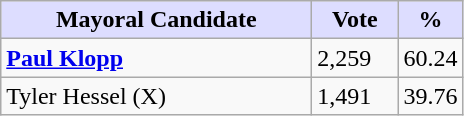<table class="wikitable">
<tr>
<th style="background:#ddf; width:200px;">Mayoral Candidate</th>
<th style="background:#ddf; width:50px;">Vote</th>
<th style="background:#ddf; width:30px;">%</th>
</tr>
<tr>
<td><strong><a href='#'>Paul Klopp</a></strong></td>
<td>2,259</td>
<td>60.24</td>
</tr>
<tr>
<td>Tyler Hessel (X)</td>
<td>1,491</td>
<td>39.76</td>
</tr>
</table>
